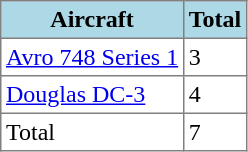<table class="toccolours" border="1" cellpadding="3" style="border-collapse:collapse">
<tr bgcolor=lightblue>
<th>Aircraft</th>
<th>Total</th>
</tr>
<tr>
<td><a href='#'>Avro 748 Series 1</a></td>
<td>3</td>
</tr>
<tr>
<td><a href='#'>Douglas DC-3</a></td>
<td>4</td>
</tr>
<tr>
<td>Total</td>
<td>7</td>
</tr>
</table>
